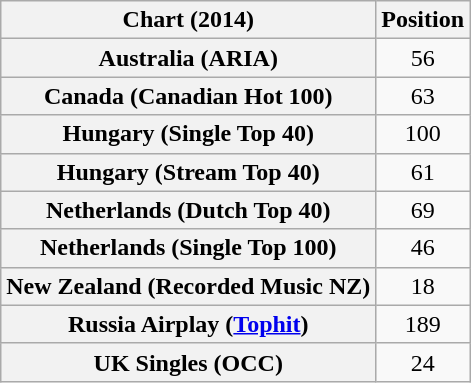<table class="wikitable sortable plainrowheaders" style="text-align:center">
<tr>
<th scope="col">Chart (2014)</th>
<th scope="col">Position</th>
</tr>
<tr>
<th scope="row">Australia (ARIA)</th>
<td>56</td>
</tr>
<tr>
<th scope="row">Canada (Canadian Hot 100)</th>
<td>63</td>
</tr>
<tr>
<th scope="row">Hungary (Single Top 40)</th>
<td>100</td>
</tr>
<tr>
<th scope="row">Hungary (Stream Top 40)</th>
<td>61</td>
</tr>
<tr>
<th scope="row">Netherlands (Dutch Top 40)</th>
<td>69</td>
</tr>
<tr>
<th scope="row">Netherlands (Single Top 100)</th>
<td>46</td>
</tr>
<tr>
<th scope="row">New Zealand (Recorded Music NZ)</th>
<td>18</td>
</tr>
<tr>
<th scope="row">Russia Airplay (<a href='#'>Tophit</a>)</th>
<td style="text-align:center;">189</td>
</tr>
<tr>
<th scope="row">UK Singles (OCC)</th>
<td>24</td>
</tr>
</table>
